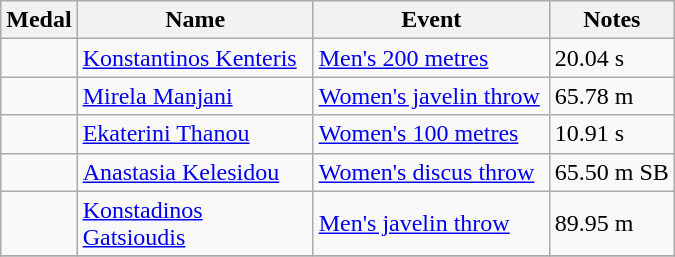<table class="wikitable sortable" style="font-size:100%">
<tr>
<th>Medal</th>
<th width=150>Name</th>
<th width=150>Event</th>
<th>Notes</th>
</tr>
<tr>
<td></td>
<td><a href='#'>Konstantinos Kenteris</a></td>
<td><a href='#'>Men's 200 metres</a></td>
<td>20.04 s</td>
</tr>
<tr>
<td></td>
<td><a href='#'>Mirela Manjani</a></td>
<td><a href='#'>Women's javelin throw</a></td>
<td>65.78 m</td>
</tr>
<tr>
<td></td>
<td><a href='#'>Ekaterini Thanou</a></td>
<td><a href='#'>Women's 100 metres</a></td>
<td>10.91 s</td>
</tr>
<tr>
<td></td>
<td><a href='#'>Anastasia Kelesidou</a></td>
<td><a href='#'>Women's discus throw</a></td>
<td>65.50 m SB</td>
</tr>
<tr>
<td></td>
<td><a href='#'>Konstadinos Gatsioudis</a></td>
<td><a href='#'>Men's javelin throw</a></td>
<td>89.95 m</td>
</tr>
<tr>
</tr>
</table>
